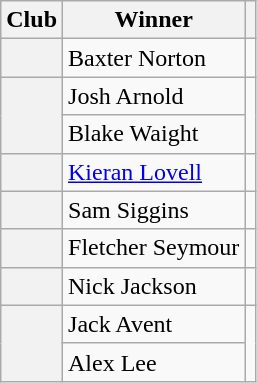<table class="wikitable plainrowheaders">
<tr>
<th>Club</th>
<th>Winner</th>
<th></th>
</tr>
<tr>
<th style="text-align:left"></th>
<td>Baxter Norton</td>
<td align="center"></td>
</tr>
<tr>
<th rowspan=2; style="text-align:left"></th>
<td>Josh Arnold</td>
<td rowspan=2; align="center"></td>
</tr>
<tr>
<td>Blake Waight</td>
</tr>
<tr>
<th style="text-align:left"></th>
<td><a href='#'>Kieran Lovell</a></td>
<td align="center"></td>
</tr>
<tr>
<th style="text-align:left"></th>
<td>Sam Siggins</td>
<td align="center"></td>
</tr>
<tr>
<th style="text-align:left"></th>
<td>Fletcher Seymour</td>
<td align="center"></td>
</tr>
<tr>
<th style="text-align:left"></th>
<td>Nick Jackson</td>
<td align="center"></td>
</tr>
<tr>
<th rowspan=2; style="text-align:left"></th>
<td>Jack Avent</td>
<td rowspan=2; align="center"></td>
</tr>
<tr>
<td>Alex Lee</td>
</tr>
</table>
